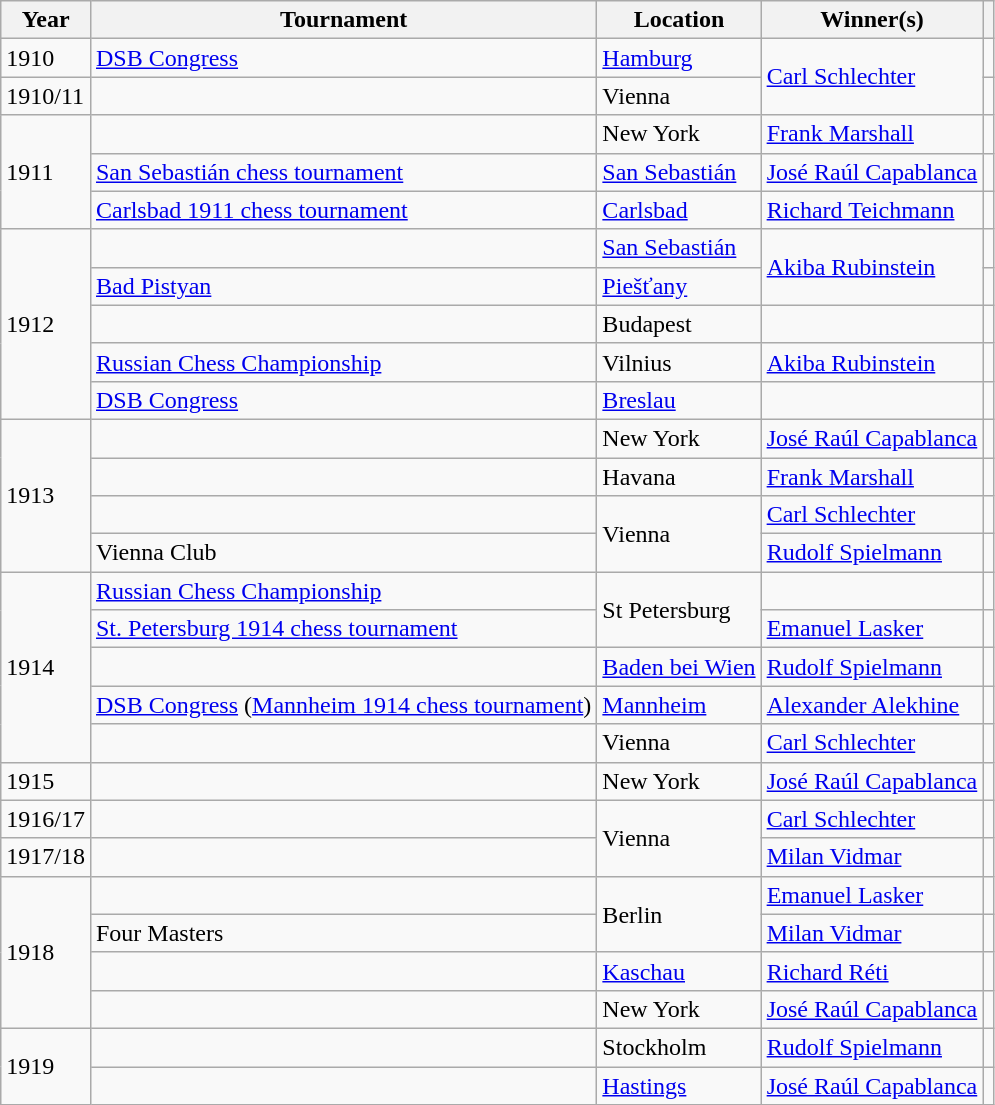<table class="wikitable sortable">
<tr>
<th>Year</th>
<th>Tournament</th>
<th>Location</th>
<th>Winner(s)</th>
<th class="unsortable"></th>
</tr>
<tr>
<td>1910</td>
<td><a href='#'>DSB Congress</a></td>
<td><a href='#'>Hamburg</a></td>
<td rowspan=2><a href='#'>Carl Schlechter</a></td>
<td></td>
</tr>
<tr>
<td>1910/11</td>
<td></td>
<td>Vienna</td>
<td></td>
</tr>
<tr>
<td rowspan=3>1911</td>
<td></td>
<td>New York</td>
<td><a href='#'>Frank Marshall</a></td>
<td></td>
</tr>
<tr>
<td><a href='#'>San Sebastián chess tournament</a></td>
<td><a href='#'>San Sebastián</a></td>
<td><a href='#'>José Raúl Capablanca</a></td>
<td></td>
</tr>
<tr>
<td><a href='#'>Carlsbad 1911 chess tournament</a></td>
<td><a href='#'>Carlsbad</a></td>
<td><a href='#'>Richard Teichmann</a></td>
<td></td>
</tr>
<tr>
<td rowspan=5>1912</td>
<td></td>
<td><a href='#'>San Sebastián</a></td>
<td rowspan=2><a href='#'>Akiba Rubinstein</a></td>
<td></td>
</tr>
<tr>
<td><a href='#'>Bad Pistyan</a></td>
<td><a href='#'>Piešťany</a></td>
<td></td>
</tr>
<tr>
<td></td>
<td>Budapest</td>
<td></td>
<td></td>
</tr>
<tr>
<td><a href='#'>Russian Chess Championship</a></td>
<td>Vilnius</td>
<td><a href='#'>Akiba Rubinstein</a></td>
<td></td>
</tr>
<tr>
<td><a href='#'>DSB Congress</a></td>
<td><a href='#'>Breslau</a></td>
<td></td>
<td></td>
</tr>
<tr>
<td rowspan=4>1913</td>
<td></td>
<td>New York</td>
<td><a href='#'>José Raúl Capablanca</a></td>
<td></td>
</tr>
<tr>
<td></td>
<td>Havana</td>
<td><a href='#'>Frank Marshall</a></td>
<td></td>
</tr>
<tr>
<td></td>
<td rowspan=2>Vienna</td>
<td><a href='#'>Carl Schlechter</a></td>
<td></td>
</tr>
<tr>
<td>Vienna Club</td>
<td><a href='#'>Rudolf Spielmann</a></td>
<td></td>
</tr>
<tr>
<td rowspan=5>1914</td>
<td><a href='#'>Russian Chess Championship</a></td>
<td rowspan=2>St Petersburg</td>
<td></td>
<td></td>
</tr>
<tr>
<td><a href='#'>St. Petersburg 1914 chess tournament</a></td>
<td><a href='#'>Emanuel Lasker</a></td>
<td></td>
</tr>
<tr>
<td></td>
<td><a href='#'>Baden bei Wien</a></td>
<td><a href='#'>Rudolf Spielmann</a></td>
<td></td>
</tr>
<tr>
<td><a href='#'>DSB Congress</a> (<a href='#'>Mannheim 1914 chess tournament</a>)</td>
<td><a href='#'>Mannheim</a></td>
<td><a href='#'>Alexander Alekhine</a></td>
<td></td>
</tr>
<tr>
<td></td>
<td>Vienna</td>
<td><a href='#'>Carl Schlechter</a></td>
<td></td>
</tr>
<tr>
<td>1915</td>
<td></td>
<td>New York</td>
<td><a href='#'>José Raúl Capablanca</a></td>
<td></td>
</tr>
<tr>
<td>1916/17</td>
<td></td>
<td rowspan=2>Vienna</td>
<td><a href='#'>Carl Schlechter</a></td>
<td></td>
</tr>
<tr>
<td>1917/18</td>
<td></td>
<td><a href='#'>Milan Vidmar</a></td>
<td></td>
</tr>
<tr>
<td rowspan=4>1918</td>
<td></td>
<td rowspan=2>Berlin</td>
<td><a href='#'>Emanuel Lasker</a></td>
<td></td>
</tr>
<tr>
<td>Four Masters</td>
<td><a href='#'>Milan Vidmar</a></td>
<td></td>
</tr>
<tr>
<td></td>
<td><a href='#'>Kaschau</a></td>
<td><a href='#'>Richard Réti</a></td>
<td></td>
</tr>
<tr>
<td></td>
<td>New York</td>
<td><a href='#'>José Raúl Capablanca</a></td>
<td></td>
</tr>
<tr>
<td rowspan=2>1919</td>
<td></td>
<td>Stockholm</td>
<td><a href='#'>Rudolf Spielmann</a></td>
<td></td>
</tr>
<tr>
<td></td>
<td><a href='#'>Hastings</a></td>
<td><a href='#'>José Raúl Capablanca</a></td>
<td></td>
</tr>
</table>
